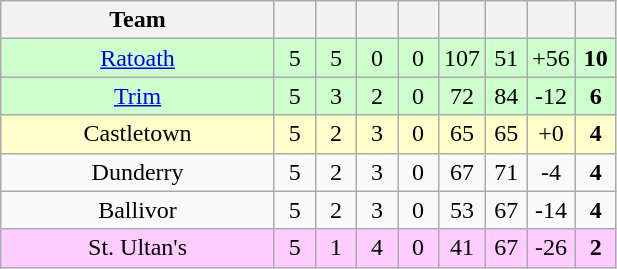<table class="wikitable" style="text-align:center">
<tr>
<th style="width:175px;">Team</th>
<th width="20"></th>
<th width="20"></th>
<th width="20"></th>
<th width="20"></th>
<th width="20"></th>
<th width="20"></th>
<th width="20"></th>
<th width="20"></th>
</tr>
<tr style="background:#cfc;">
<td><a href='#'>Ratoath</a></td>
<td>5</td>
<td>5</td>
<td>0</td>
<td>0</td>
<td>107</td>
<td>51</td>
<td>+56</td>
<td><strong>10</strong></td>
</tr>
<tr style="background:#cfc;">
<td><a href='#'>Trim</a></td>
<td>5</td>
<td>3</td>
<td>2</td>
<td>0</td>
<td>72</td>
<td>84</td>
<td>-12</td>
<td><strong>6</strong></td>
</tr>
<tr style="background:#ffffcc;">
<td>Castletown</td>
<td>5</td>
<td>2</td>
<td>3</td>
<td>0</td>
<td>65</td>
<td>65</td>
<td>+0</td>
<td><strong>4</strong></td>
</tr>
<tr>
<td>Dunderry</td>
<td>5</td>
<td>2</td>
<td>3</td>
<td>0</td>
<td>67</td>
<td>71</td>
<td>-4</td>
<td><strong>4</strong></td>
</tr>
<tr>
<td>Ballivor</td>
<td>5</td>
<td>2</td>
<td>3</td>
<td>0</td>
<td>53</td>
<td>67</td>
<td>-14</td>
<td><strong>4</strong></td>
</tr>
<tr style="background:#fcf;">
<td>St. Ultan's</td>
<td>5</td>
<td>1</td>
<td>4</td>
<td>0</td>
<td>41</td>
<td>67</td>
<td>-26</td>
<td><strong>2</strong></td>
</tr>
</table>
